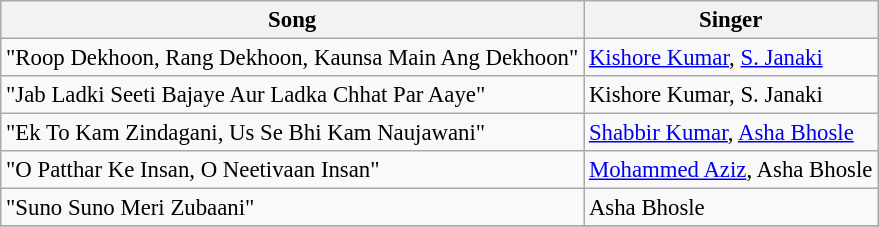<table class="wikitable" style="font-size:95%;">
<tr>
<th>Song</th>
<th>Singer</th>
</tr>
<tr>
<td>"Roop Dekhoon, Rang Dekhoon, Kaunsa Main Ang Dekhoon"</td>
<td><a href='#'>Kishore Kumar</a>, <a href='#'>S. Janaki</a></td>
</tr>
<tr>
<td>"Jab Ladki Seeti Bajaye Aur Ladka Chhat Par Aaye"</td>
<td>Kishore Kumar, S. Janaki</td>
</tr>
<tr>
<td>"Ek To Kam Zindagani, Us Se Bhi Kam Naujawani"</td>
<td><a href='#'>Shabbir Kumar</a>, <a href='#'>Asha Bhosle</a></td>
</tr>
<tr>
<td>"O Patthar Ke Insan, O Neetivaan Insan"</td>
<td><a href='#'>Mohammed Aziz</a>, Asha Bhosle</td>
</tr>
<tr>
<td>"Suno Suno Meri Zubaani"</td>
<td>Asha Bhosle</td>
</tr>
<tr>
</tr>
</table>
